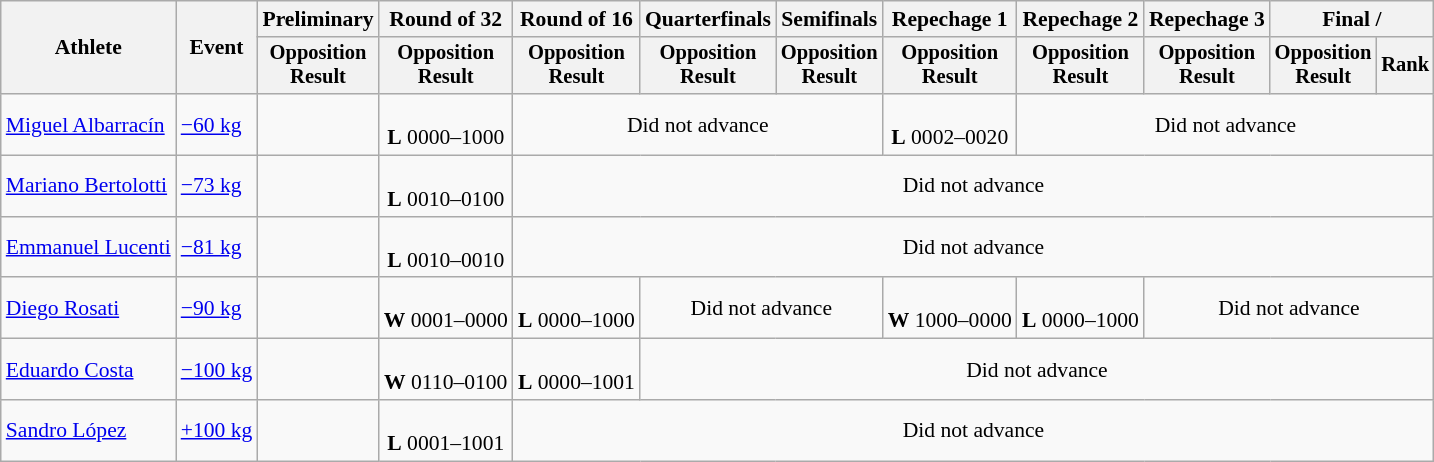<table class="wikitable" style="font-size:90%">
<tr>
<th rowspan="2">Athlete</th>
<th rowspan="2">Event</th>
<th>Preliminary</th>
<th>Round of 32</th>
<th>Round of 16</th>
<th>Quarterfinals</th>
<th>Semifinals</th>
<th>Repechage 1</th>
<th>Repechage 2</th>
<th>Repechage 3</th>
<th colspan=2>Final / </th>
</tr>
<tr style="font-size:95%">
<th>Opposition<br>Result</th>
<th>Opposition<br>Result</th>
<th>Opposition<br>Result</th>
<th>Opposition<br>Result</th>
<th>Opposition<br>Result</th>
<th>Opposition<br>Result</th>
<th>Opposition<br>Result</th>
<th>Opposition<br>Result</th>
<th>Opposition<br>Result</th>
<th>Rank</th>
</tr>
<tr align=center>
<td align=left><a href='#'>Miguel Albarracín</a></td>
<td align=left><a href='#'>−60 kg</a></td>
<td></td>
<td><br><strong>L</strong> 0000–1000</td>
<td colspan=3>Did not advance</td>
<td><br><strong>L</strong> 0002–0020</td>
<td colspan=4>Did not advance</td>
</tr>
<tr align=center>
<td align=left><a href='#'>Mariano Bertolotti</a></td>
<td align=left><a href='#'>−73 kg</a></td>
<td></td>
<td><br><strong>L</strong> 0010–0100</td>
<td colspan=8>Did not advance</td>
</tr>
<tr align=center>
<td align=left><a href='#'>Emmanuel Lucenti</a></td>
<td align=left><a href='#'>−81 kg</a></td>
<td></td>
<td><br><strong>L</strong> 0010–0010</td>
<td colspan=8>Did not advance</td>
</tr>
<tr align=center>
<td align=left><a href='#'>Diego Rosati</a></td>
<td align=left><a href='#'>−90 kg</a></td>
<td></td>
<td><br><strong>W</strong> 0001–0000</td>
<td><br><strong>L</strong> 0000–1000</td>
<td colspan=2>Did not advance</td>
<td><br><strong>W</strong> 1000–0000</td>
<td><br><strong>L</strong> 0000–1000</td>
<td colspan=3>Did not advance</td>
</tr>
<tr align=center>
<td align=left><a href='#'>Eduardo Costa</a></td>
<td align=left><a href='#'>−100 kg</a></td>
<td></td>
<td><br><strong>W</strong> 0110–0100</td>
<td><br><strong>L</strong> 0000–1001</td>
<td colspan=7>Did not advance</td>
</tr>
<tr align=center>
<td align=left><a href='#'>Sandro López</a></td>
<td align=left><a href='#'>+100 kg</a></td>
<td></td>
<td><br><strong>L</strong> 0001–1001</td>
<td colspan=8>Did not advance</td>
</tr>
</table>
